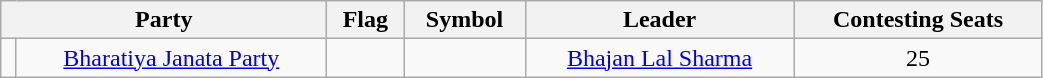<table class="wikitable" width="55%" style="text-align:center">
<tr>
<th colspan="2">Party</th>
<th>Flag</th>
<th>Symbol</th>
<th>Leader</th>
<th>Contesting Seats</th>
</tr>
<tr>
<td></td>
<td><a href='#'>Bharatiya Janata Party</a></td>
<td></td>
<td></td>
<td><a href='#'>Bhajan Lal Sharma</a></td>
<td>25</td>
</tr>
</table>
